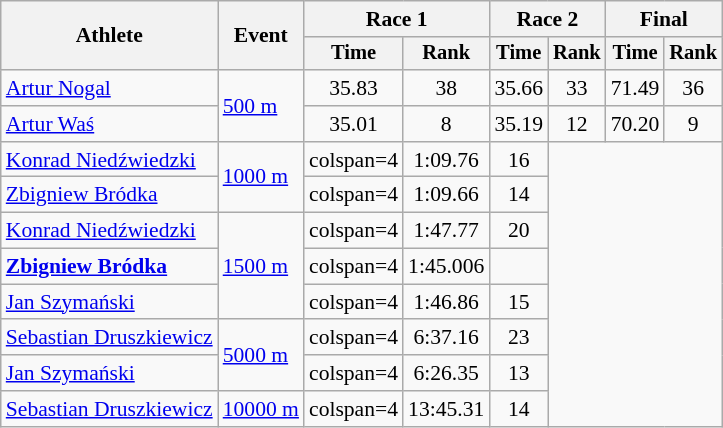<table class="wikitable" style="font-size:90%">
<tr>
<th rowspan=2>Athlete</th>
<th rowspan=2>Event</th>
<th colspan=2>Race 1</th>
<th colspan=2>Race 2</th>
<th colspan=2>Final</th>
</tr>
<tr style="font-size:95%">
<th>Time</th>
<th>Rank</th>
<th>Time</th>
<th>Rank</th>
<th>Time</th>
<th>Rank</th>
</tr>
<tr align=center>
<td align=left><a href='#'>Artur Nogal</a></td>
<td align=left rowspan=2><a href='#'>500 m</a></td>
<td>35.83</td>
<td>38</td>
<td>35.66</td>
<td>33</td>
<td>71.49</td>
<td>36</td>
</tr>
<tr align=center>
<td align=left><a href='#'>Artur Waś</a></td>
<td>35.01</td>
<td>8</td>
<td>35.19</td>
<td>12</td>
<td>70.20</td>
<td>9</td>
</tr>
<tr align=center>
<td align=left><a href='#'>Konrad Niedźwiedzki</a></td>
<td align=left rowspan=2><a href='#'>1000 m</a></td>
<td>colspan=4 </td>
<td>1:09.76</td>
<td>16</td>
</tr>
<tr align=center>
<td align=left><a href='#'>Zbigniew Bródka</a></td>
<td>colspan=4 </td>
<td>1:09.66</td>
<td>14</td>
</tr>
<tr align=center>
<td align=left><a href='#'>Konrad Niedźwiedzki</a></td>
<td align=left rowspan=3><a href='#'>1500 m</a></td>
<td>colspan=4 </td>
<td>1:47.77</td>
<td>20</td>
</tr>
<tr align=center>
<td align=left><strong><a href='#'>Zbigniew Bródka</a></strong></td>
<td>colspan=4 </td>
<td>1:45.006</td>
<td></td>
</tr>
<tr align=center>
<td align=left><a href='#'>Jan Szymański</a></td>
<td>colspan=4 </td>
<td>1:46.86</td>
<td>15</td>
</tr>
<tr align=center>
<td align=left><a href='#'>Sebastian Druszkiewicz</a></td>
<td align=left rowspan=2><a href='#'>5000 m</a></td>
<td>colspan=4 </td>
<td>6:37.16</td>
<td>23</td>
</tr>
<tr align=center>
<td align=left><a href='#'>Jan Szymański</a></td>
<td>colspan=4 </td>
<td>6:26.35</td>
<td>13</td>
</tr>
<tr align=center>
<td align=left><a href='#'>Sebastian Druszkiewicz</a></td>
<td align=left><a href='#'>10000 m</a></td>
<td>colspan=4 </td>
<td>13:45.31</td>
<td>14</td>
</tr>
</table>
